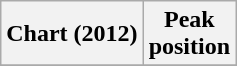<table class="wikitable plainrowheaders" style="text-align:center">
<tr>
<th>Chart (2012)</th>
<th>Peak<br>position</th>
</tr>
<tr>
</tr>
</table>
